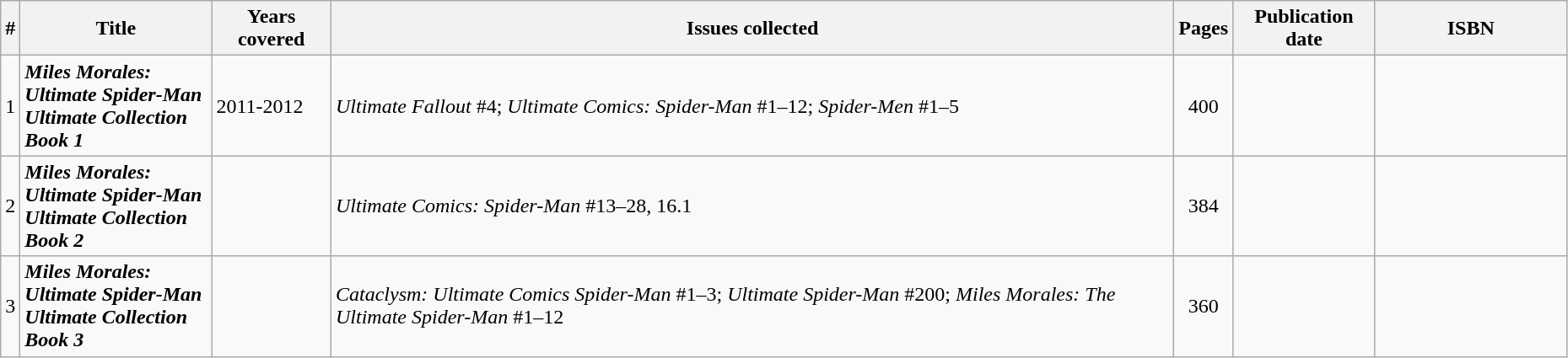<table class="wikitable sortable" width=98%>
<tr>
<th style="width: 4px;">#</th>
<th style="width: 9em;">Title</th>
<th>Years covered</th>
<th>Issues collected</th>
<th>Pages</th>
<th>Publication date</th>
<th class="unsortable" style="width: 9em;">ISBN</th>
</tr>
<tr>
<td>1</td>
<td><strong><em>Miles Morales: Ultimate Spider-Man Ultimate Collection Book 1</em></strong></td>
<td>2011-2012</td>
<td><em>Ultimate Fallout</em> #4; <em>Ultimate Comics: Spider-Man</em> #1–12; <em>Spider-Men</em> #1–5</td>
<td style="text-align: center;">400</td>
<td></td>
<td></td>
</tr>
<tr>
<td>2</td>
<td><strong><em>Miles Morales: Ultimate Spider-Man Ultimate Collection Book 2</em></strong></td>
<td></td>
<td><em>Ultimate Comics: Spider-Man</em> #13–28, 16.1</td>
<td style="text-align: center;">384</td>
<td></td>
<td></td>
</tr>
<tr>
<td>3</td>
<td><strong><em>Miles Morales: Ultimate Spider-Man Ultimate Collection Book 3</em></strong></td>
<td></td>
<td><em>Cataclysm: Ultimate Comics Spider-Man</em> #1–3; <em>Ultimate Spider-Man</em> #200; <em>Miles Morales: The Ultimate Spider-Man</em> #1–12</td>
<td style="text-align: center;">360</td>
<td></td>
<td></td>
</tr>
</table>
